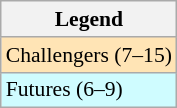<table class=wikitable style=font-size:90%>
<tr>
<th>Legend</th>
</tr>
<tr bgcolor=moccasin>
<td>Challengers (7–15)</td>
</tr>
<tr bgcolor=CFFCFF>
<td>Futures (6–9)</td>
</tr>
</table>
